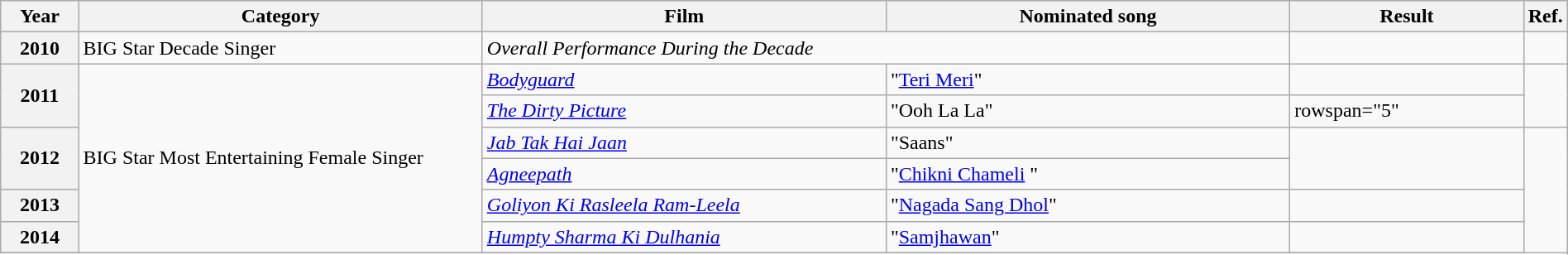<table class="wikitable plainrowheaders" width="100%" textcolor:#000;">
<tr>
<th scope="col" width=5%><strong>Year</strong></th>
<th scope="col" width=26%><strong>Category</strong></th>
<th scope="col" width=26%><strong>Film</strong></th>
<th scope="col" width=26%><strong>Nominated song</strong></th>
<th scope="col" width=15%><strong>Result</strong></th>
<th scope="col" width=2%><strong>Ref.</strong></th>
</tr>
<tr>
<th scope="row">2010</th>
<td>BIG Star Decade Singer</td>
<td colspan="2"><em>Overall Performance During the Decade</em></td>
<td></td>
<td></td>
</tr>
<tr |->
<th scope="row" rowspan="2">2011</th>
<td rowspan="6">BIG Star Most Entertaining Female Singer</td>
<td><em><a href='#'>Bodyguard</a></em></td>
<td>"<a href='#'>Teri Meri</a>"</td>
<td></td>
<td rowspan="2"></td>
</tr>
<tr>
<td><em><a href='#'>The Dirty Picture</a></em></td>
<td>"Ooh La La"</td>
<td>rowspan="5" </td>
</tr>
<tr>
<th scope="row" rowspan="2">2012</th>
<td><em><a href='#'>Jab Tak Hai Jaan</a></em></td>
<td>"Saans"</td>
<td rowspan="2"></td>
</tr>
<tr>
<td><em><a href='#'>Agneepath</a></em></td>
<td>"<a href='#'>Chikni Chameli</a> "</td>
</tr>
<tr>
<th scope="row">2013</th>
<td><em><a href='#'>Goliyon Ki Rasleela Ram-Leela</a></em></td>
<td>"<a href='#'>Nagada Sang Dhol</a>"</td>
<td></td>
</tr>
<tr>
<th scope="row">2014</th>
<td><em><a href='#'>Humpty Sharma Ki Dulhania</a></em></td>
<td>"<a href='#'>Samjhawan</a>"</td>
<td></td>
</tr>
<tr>
</tr>
</table>
